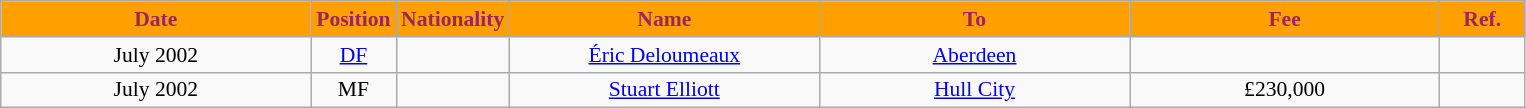<table class="wikitable"  style="text-align:center; font-size:90%; ">
<tr>
<th style="background:#ffa000; color:#98285c; width:200px;">Date</th>
<th style="background:#ffa000; color:#98285c; width:50px;">Position</th>
<th style="background:#ffa000; color:#98285c; width:50px;">Nationality</th>
<th style="background:#ffa000; color:#98285c; width:200px;">Name</th>
<th style="background:#ffa000; color:#98285c; width:200px;">To</th>
<th style="background:#ffa000; color:#98285c; width:200px;">Fee</th>
<th style="background:#ffa000; color:#98285c; width:50px;">Ref.</th>
</tr>
<tr>
<td>July 2002</td>
<td><a href='#'>DF</a></td>
<td></td>
<td><a href='#'>Éric Deloumeaux</a></td>
<td><a href='#'>Aberdeen</a></td>
<td></td>
<td></td>
</tr>
<tr>
<td>July 2002</td>
<td>MF</td>
<td></td>
<td><a href='#'>Stuart Elliott</a></td>
<td><a href='#'>Hull City</a></td>
<td>£230,000</td>
<td></td>
</tr>
</table>
